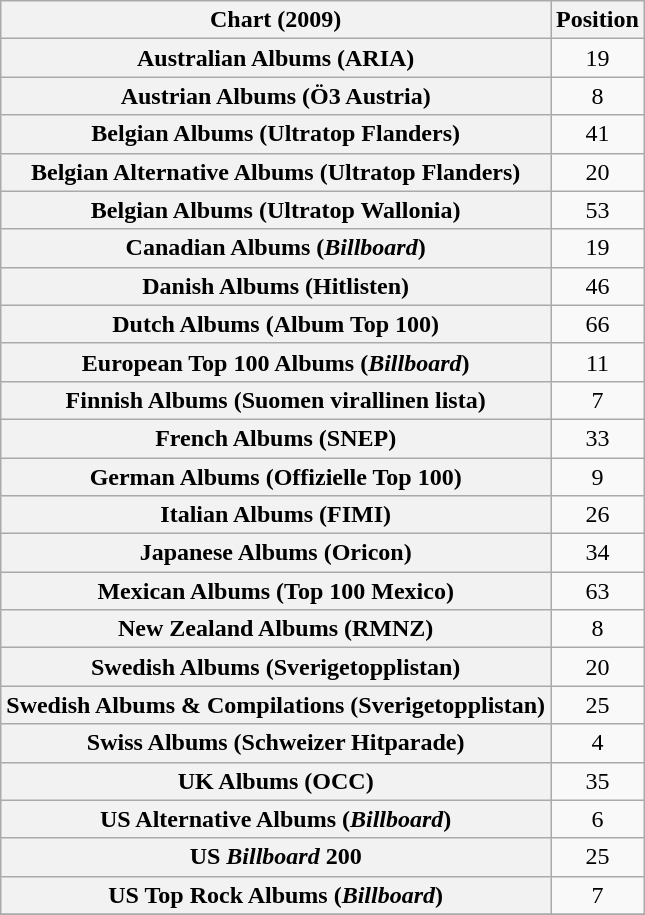<table class="wikitable sortable plainrowheaders" style="text-align:center">
<tr>
<th scope="col">Chart (2009)</th>
<th scope="col">Position</th>
</tr>
<tr>
<th scope="row">Australian Albums (ARIA)</th>
<td>19</td>
</tr>
<tr>
<th scope="row">Austrian Albums (Ö3 Austria)</th>
<td>8</td>
</tr>
<tr>
<th scope="row">Belgian Albums (Ultratop Flanders)</th>
<td>41</td>
</tr>
<tr>
<th scope="row">Belgian Alternative Albums (Ultratop Flanders)</th>
<td>20</td>
</tr>
<tr>
<th scope="row">Belgian Albums (Ultratop Wallonia)</th>
<td>53</td>
</tr>
<tr>
<th scope="row">Canadian Albums (<em>Billboard</em>)</th>
<td>19</td>
</tr>
<tr>
<th scope="row">Danish Albums (Hitlisten)</th>
<td>46</td>
</tr>
<tr>
<th scope="row">Dutch Albums (Album Top 100)</th>
<td>66</td>
</tr>
<tr>
<th scope="row">European Top 100 Albums (<em>Billboard</em>)</th>
<td>11</td>
</tr>
<tr>
<th scope="row">Finnish Albums (Suomen virallinen lista)</th>
<td>7</td>
</tr>
<tr>
<th scope="row">French Albums (SNEP)</th>
<td>33</td>
</tr>
<tr>
<th scope="row">German Albums (Offizielle Top 100)</th>
<td>9</td>
</tr>
<tr>
<th scope="row">Italian Albums (FIMI)</th>
<td align="center">26</td>
</tr>
<tr>
<th scope="row">Japanese Albums (Oricon)</th>
<td style="text-align:center;">34</td>
</tr>
<tr>
<th scope="row">Mexican Albums (Top 100 Mexico)</th>
<td>63</td>
</tr>
<tr>
<th scope="row">New Zealand Albums (RMNZ)</th>
<td>8</td>
</tr>
<tr>
<th scope="row">Swedish Albums (Sverigetopplistan)</th>
<td>20</td>
</tr>
<tr>
<th scope="row">Swedish Albums & Compilations (Sverigetopplistan)</th>
<td>25</td>
</tr>
<tr>
<th scope="row">Swiss Albums (Schweizer Hitparade)</th>
<td>4</td>
</tr>
<tr>
<th scope="row">UK Albums (OCC)</th>
<td>35</td>
</tr>
<tr>
<th scope="row">US Alternative Albums (<em>Billboard</em>)</th>
<td>6</td>
</tr>
<tr>
<th scope="row">US <em>Billboard</em> 200</th>
<td>25</td>
</tr>
<tr>
<th scope="row">US Top Rock Albums (<em>Billboard</em>)</th>
<td>7</td>
</tr>
<tr>
</tr>
</table>
